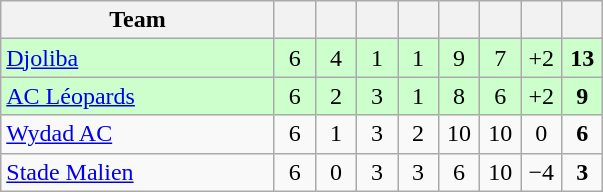<table class="wikitable" style="text-align:center">
<tr>
<th width="175">Team</th>
<th width="20"></th>
<th width="20"></th>
<th width="20"></th>
<th width="20"></th>
<th width="20"></th>
<th width="20"></th>
<th width="20"></th>
<th width="20"></th>
</tr>
<tr bgcolor=ccffcc>
<td align=left> <a href='#'>Djoliba</a></td>
<td>6</td>
<td>4</td>
<td>1</td>
<td>1</td>
<td>9</td>
<td>7</td>
<td>+2</td>
<td><strong>13</strong></td>
</tr>
<tr bgcolor=ccffcc>
<td align=left> <a href='#'>AC Léopards</a></td>
<td>6</td>
<td>2</td>
<td>3</td>
<td>1</td>
<td>8</td>
<td>6</td>
<td>+2</td>
<td><strong>9</strong></td>
</tr>
<tr>
<td align=left> <a href='#'>Wydad AC</a></td>
<td>6</td>
<td>1</td>
<td>3</td>
<td>2</td>
<td>10</td>
<td>10</td>
<td>0</td>
<td><strong>6</strong></td>
</tr>
<tr>
<td align=left> <a href='#'>Stade Malien</a></td>
<td>6</td>
<td>0</td>
<td>3</td>
<td>3</td>
<td>6</td>
<td>10</td>
<td>−4</td>
<td><strong>3</strong></td>
</tr>
</table>
